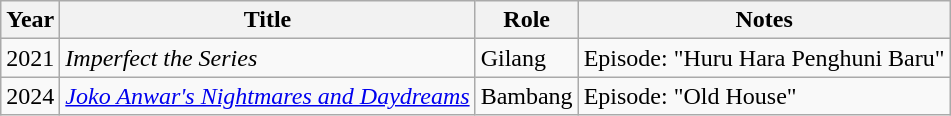<table class="wikitable sortable">
<tr>
<th>Year</th>
<th>Title</th>
<th>Role</th>
<th class="unsortable">Notes</th>
</tr>
<tr>
<td>2021</td>
<td><em>Imperfect the Series</em></td>
<td>Gilang</td>
<td>Episode: "Huru Hara Penghuni Baru"</td>
</tr>
<tr>
<td>2024</td>
<td><em><a href='#'>Joko Anwar's Nightmares and Daydreams</a></em></td>
<td>Bambang</td>
<td>Episode: "Old House"</td>
</tr>
</table>
